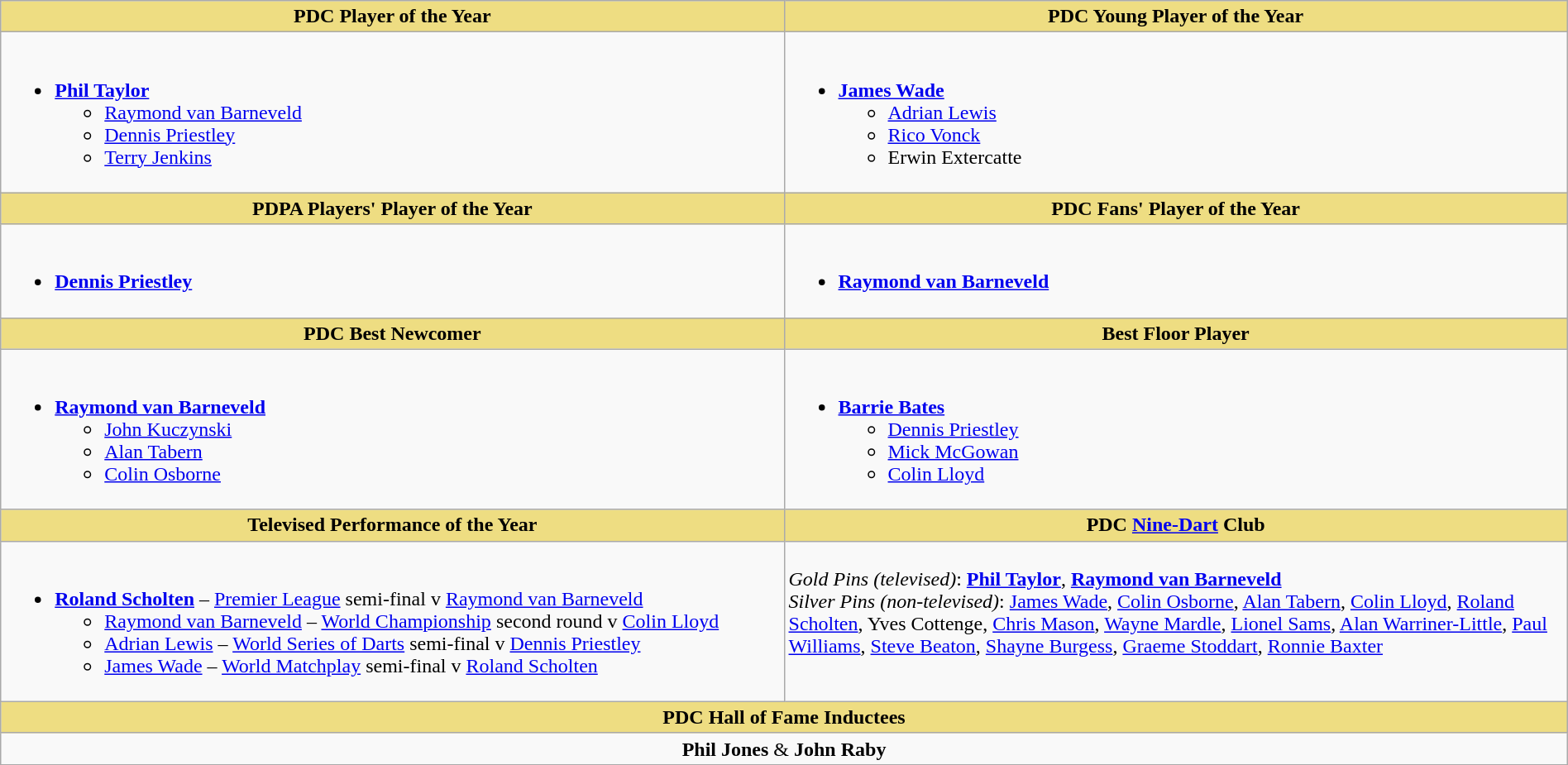<table class="wikitable" style="width:100%">
<tr>
<th style="background:#EEDD82; width:50%">PDC Player of the Year</th>
<th style="background:#EEDD82; width:50%">PDC Young Player of the Year</th>
</tr>
<tr>
<td valign="top"><br><ul><li><strong><a href='#'>Phil Taylor</a></strong><ul><li><a href='#'>Raymond van Barneveld</a></li><li><a href='#'>Dennis Priestley</a></li><li><a href='#'>Terry Jenkins</a></li></ul></li></ul></td>
<td valign="top"><br><ul><li><strong><a href='#'>James Wade</a></strong><ul><li><a href='#'>Adrian Lewis</a></li><li><a href='#'>Rico Vonck</a></li><li>Erwin Extercatte</li></ul></li></ul></td>
</tr>
<tr>
<th style="background:#EEDD82; width:50%">PDPA Players' Player of the Year</th>
<th style="background:#EEDD82; width:50%">PDC Fans' Player of the Year</th>
</tr>
<tr>
<td valign="top"><br><ul><li><strong><a href='#'>Dennis Priestley</a></strong></li></ul></td>
<td valign="top"><br><ul><li><strong><a href='#'>Raymond van Barneveld</a></strong></li></ul></td>
</tr>
<tr>
<th style="background:#EEDD82; width:50%">PDC Best Newcomer</th>
<th style="background:#EEDD82; width:50%">Best Floor  Player</th>
</tr>
<tr>
<td valign="top"><br><ul><li><strong><a href='#'>Raymond van Barneveld</a></strong><ul><li><a href='#'>John Kuczynski</a></li><li><a href='#'>Alan Tabern</a></li><li><a href='#'>Colin Osborne</a></li></ul></li></ul></td>
<td valign="top"><br><ul><li><strong><a href='#'>Barrie Bates</a></strong><ul><li><a href='#'>Dennis Priestley</a></li><li><a href='#'>Mick McGowan</a></li><li><a href='#'>Colin Lloyd</a></li></ul></li></ul></td>
</tr>
<tr>
<th style="background:#EEDD82; width:50%">Televised Performance of the Year</th>
<th style="background:#EEDD82; width:50%">PDC <a href='#'>Nine-Dart</a> Club</th>
</tr>
<tr>
<td valign="top"><br><ul><li><strong><a href='#'>Roland Scholten</a></strong> – <a href='#'>Premier League</a> semi-final v <a href='#'>Raymond van Barneveld</a><ul><li><a href='#'>Raymond van Barneveld</a> – <a href='#'>World Championship</a> second round v <a href='#'>Colin Lloyd</a></li><li><a href='#'>Adrian Lewis</a> – <a href='#'>World Series of Darts</a> semi-final v <a href='#'>Dennis Priestley</a></li><li><a href='#'>James Wade</a> – <a href='#'>World Matchplay</a> semi-final v <a href='#'>Roland Scholten</a></li></ul></li></ul></td>
<td valign="top"><br><em>Gold Pins (televised)</em>: <strong><a href='#'>Phil Taylor</a></strong>, <strong><a href='#'>Raymond van Barneveld</a></strong><br><em>Silver Pins (non-televised)</em>: <a href='#'>James Wade</a>, <a href='#'>Colin Osborne</a>, <a href='#'>Alan Tabern</a>, <a href='#'>Colin Lloyd</a>, <a href='#'>Roland Scholten</a>, Yves Cottenge, <a href='#'>Chris Mason</a>, <a href='#'>Wayne Mardle</a>, <a href='#'>Lionel Sams</a>, <a href='#'>Alan Warriner-Little</a>, <a href='#'>Paul Williams</a>, <a href='#'>Steve Beaton</a>, <a href='#'>Shayne Burgess</a>, <a href='#'>Graeme Stoddart</a>, <a href='#'>Ronnie Baxter</a></td>
</tr>
<tr>
<th colspan=2 style="background:#EEDD82;">PDC Hall of Fame Inductees</th>
</tr>
<tr>
<td colspan="2" style="text-align:center;"><strong>Phil Jones</strong> & <strong>John Raby</strong></td>
</tr>
</table>
